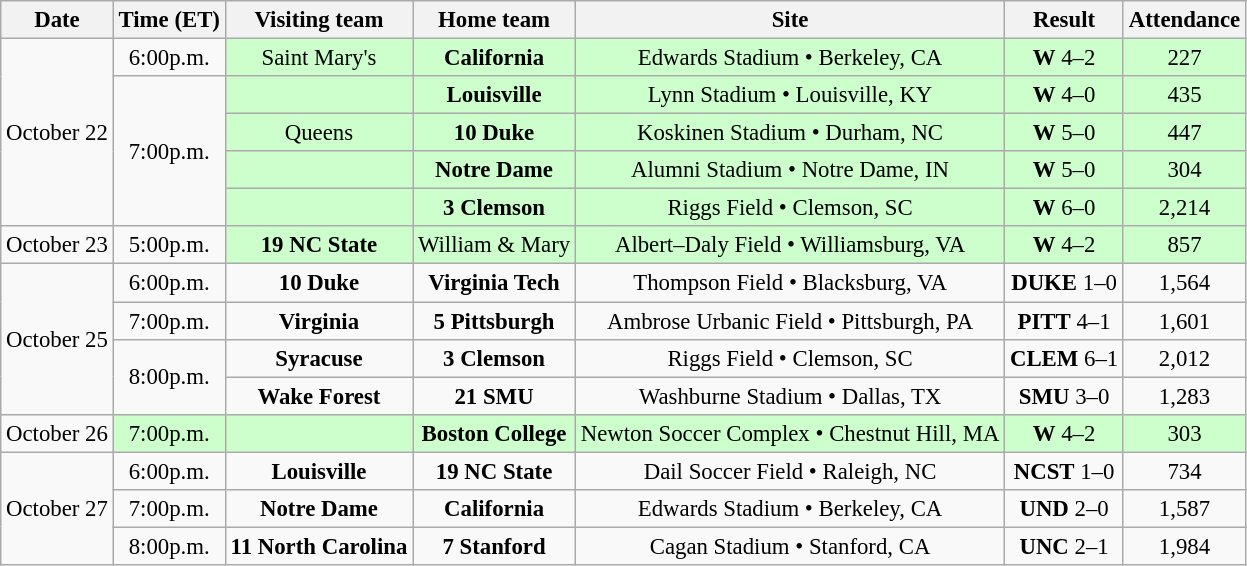<table class="wikitable" style="font-size:95%; text-align: center;">
<tr>
<th>Date</th>
<th>Time (ET)</th>
<th>Visiting team</th>
<th>Home team</th>
<th>Site</th>
<th>Result</th>
<th>Attendance</th>
</tr>
<tr>
<td rowspan=5>October 22</td>
<td>6:00p.m.</td>
<td style="background:#cfc;">Saint Mary's</td>
<td style="background:#cfc;"><strong>California</strong></td>
<td style="background:#cfc;">Edwards Stadium • Berkeley, CA</td>
<td style="background:#cfc;"><strong>W</strong> 4–2</td>
<td style="background:#cfc;">227</td>
</tr>
<tr>
<td rowspan=4>7:00p.m.</td>
<td style="background:#cfc;"></td>
<td style="background:#cfc;"><strong>Louisville</strong></td>
<td style="background:#cfc;">Lynn Stadium • Louisville, KY</td>
<td style="background:#cfc;"><strong>W</strong> 4–0</td>
<td style="background:#cfc;">435</td>
</tr>
<tr>
<td style="background:#cfc;">Queens</td>
<td style="background:#cfc;"><strong> 10 Duke</strong></td>
<td style="background:#cfc;">Koskinen Stadium • Durham, NC</td>
<td style="background:#cfc;"><strong>W</strong> 5–0</td>
<td style="background:#cfc;">447</td>
</tr>
<tr>
<td style="background:#cfc;"></td>
<td style="background:#cfc;"><strong>Notre Dame</strong></td>
<td style="background:#cfc;">Alumni Stadium • Notre Dame, IN</td>
<td style="background:#cfc;"><strong>W</strong> 5–0</td>
<td style="background:#cfc;">304</td>
</tr>
<tr>
<td style="background:#cfc;"></td>
<td style="background:#cfc;"><strong> 3 Clemson</strong></td>
<td style="background:#cfc;">Riggs Field • Clemson, SC</td>
<td style="background:#cfc;"><strong>W</strong> 6–0</td>
<td style="background:#cfc;">2,214</td>
</tr>
<tr>
<td>October 23</td>
<td>5:00p.m.</td>
<td style="background:#cfc;"><strong> 19 NC State</strong></td>
<td style="background:#cfc;">William & Mary</td>
<td style="background:#cfc;">Albert–Daly Field • Williamsburg, VA</td>
<td style="background:#cfc;"><strong>W</strong> 4–2</td>
<td style="background:#cfc;">857</td>
</tr>
<tr>
<td rowspan=4>October 25</td>
<td>6:00p.m.</td>
<td><strong> 10 Duke</strong></td>
<td><strong>Virginia Tech</strong></td>
<td>Thompson Field • Blacksburg, VA</td>
<td><strong>DUKE</strong> 1–0</td>
<td>1,564</td>
</tr>
<tr>
<td>7:00p.m.</td>
<td><strong>Virginia</strong></td>
<td><strong> 5 Pittsburgh</strong></td>
<td>Ambrose Urbanic Field • Pittsburgh, PA</td>
<td><strong>PITT</strong> 4–1</td>
<td>1,601</td>
</tr>
<tr>
<td rowspan=2>8:00p.m.</td>
<td><strong>Syracuse</strong></td>
<td><strong> 3 Clemson</strong></td>
<td>Riggs Field • Clemson, SC</td>
<td><strong>CLEM</strong> 6–1</td>
<td>2,012</td>
</tr>
<tr>
<td><strong>Wake Forest</strong></td>
<td><strong> 21 SMU</strong></td>
<td>Washburne Stadium • Dallas, TX</td>
<td><strong>SMU</strong> 3–0</td>
<td>1,283</td>
</tr>
<tr>
<td>October 26</td>
<td style="background:#cfc;">7:00p.m.</td>
<td style="background:#cfc;"></td>
<td style="background:#cfc;"><strong>Boston College</strong></td>
<td style="background:#cfc;">Newton Soccer Complex • Chestnut Hill, MA</td>
<td style="background:#cfc;"><strong>W</strong> 4–2</td>
<td style="background:#cfc;">303</td>
</tr>
<tr>
<td rowspan=3>October 27</td>
<td>6:00p.m.</td>
<td><strong>Louisville</strong></td>
<td><strong> 19 NC State</strong></td>
<td>Dail Soccer Field • Raleigh, NC</td>
<td><strong>NCST</strong> 1–0</td>
<td>734</td>
</tr>
<tr>
<td>7:00p.m.</td>
<td><strong>Notre Dame</strong></td>
<td><strong>California</strong></td>
<td>Edwards Stadium • Berkeley, CA</td>
<td><strong>UND</strong> 2–0</td>
<td>1,587</td>
</tr>
<tr>
<td>8:00p.m.</td>
<td><strong> 11 North Carolina</strong></td>
<td><strong> 7 Stanford</strong></td>
<td>Cagan Stadium • Stanford, CA</td>
<td><strong>UNC</strong> 2–1</td>
<td>1,984</td>
</tr>
</table>
